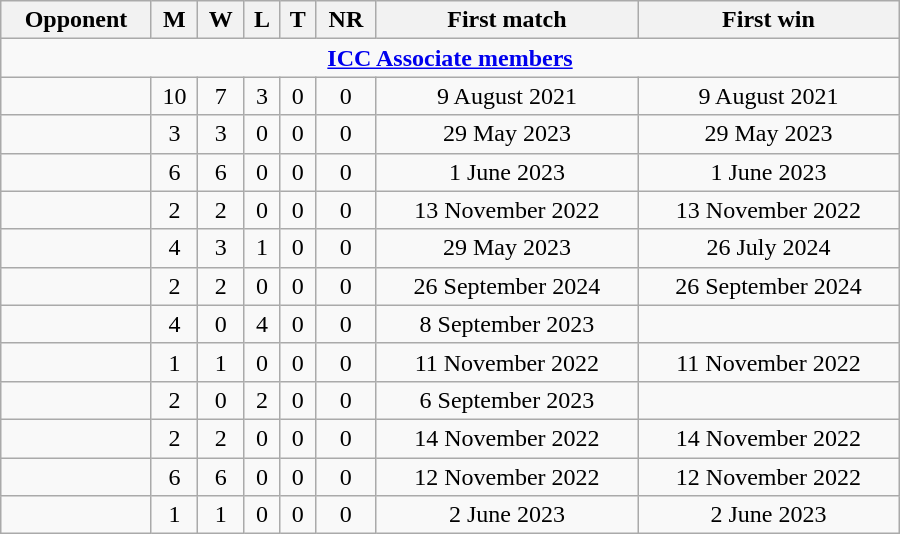<table class="wikitable" style="text-align: center; width: 600px;">
<tr>
<th>Opponent</th>
<th>M</th>
<th>W</th>
<th>L</th>
<th>T</th>
<th>NR</th>
<th>First match</th>
<th>First win</th>
</tr>
<tr>
<td colspan="8" style="text-align: center;"><strong><a href='#'>ICC Associate members</a></strong></td>
</tr>
<tr>
<td align=left></td>
<td>10</td>
<td>7</td>
<td>3</td>
<td>0</td>
<td>0</td>
<td>9 August 2021</td>
<td>9 August 2021</td>
</tr>
<tr>
<td align=left></td>
<td>3</td>
<td>3</td>
<td>0</td>
<td>0</td>
<td>0</td>
<td>29 May 2023</td>
<td>29 May 2023</td>
</tr>
<tr>
<td align=left></td>
<td>6</td>
<td>6</td>
<td>0</td>
<td>0</td>
<td>0</td>
<td>1 June 2023</td>
<td>1 June 2023</td>
</tr>
<tr>
<td align=left></td>
<td>2</td>
<td>2</td>
<td>0</td>
<td>0</td>
<td>0</td>
<td>13 November 2022</td>
<td>13 November 2022</td>
</tr>
<tr>
<td align=left></td>
<td>4</td>
<td>3</td>
<td>1</td>
<td>0</td>
<td>0</td>
<td>29 May 2023</td>
<td>26 July 2024</td>
</tr>
<tr>
<td align=left></td>
<td>2</td>
<td>2</td>
<td>0</td>
<td>0</td>
<td>0</td>
<td>26 September 2024</td>
<td>26 September 2024</td>
</tr>
<tr>
<td align=left></td>
<td>4</td>
<td>0</td>
<td>4</td>
<td>0</td>
<td>0</td>
<td>8 September 2023</td>
<td></td>
</tr>
<tr>
<td align=left></td>
<td>1</td>
<td>1</td>
<td>0</td>
<td>0</td>
<td>0</td>
<td>11 November 2022</td>
<td>11 November 2022</td>
</tr>
<tr>
<td align=left></td>
<td>2</td>
<td>0</td>
<td>2</td>
<td>0</td>
<td>0</td>
<td>6 September 2023</td>
<td></td>
</tr>
<tr>
<td align=left></td>
<td>2</td>
<td>2</td>
<td>0</td>
<td>0</td>
<td>0</td>
<td>14 November 2022</td>
<td>14 November 2022</td>
</tr>
<tr>
<td align=left></td>
<td>6</td>
<td>6</td>
<td>0</td>
<td>0</td>
<td>0</td>
<td>12 November 2022</td>
<td>12 November 2022</td>
</tr>
<tr>
<td align=left></td>
<td>1</td>
<td>1</td>
<td>0</td>
<td>0</td>
<td>0</td>
<td>2 June 2023</td>
<td>2 June 2023</td>
</tr>
</table>
